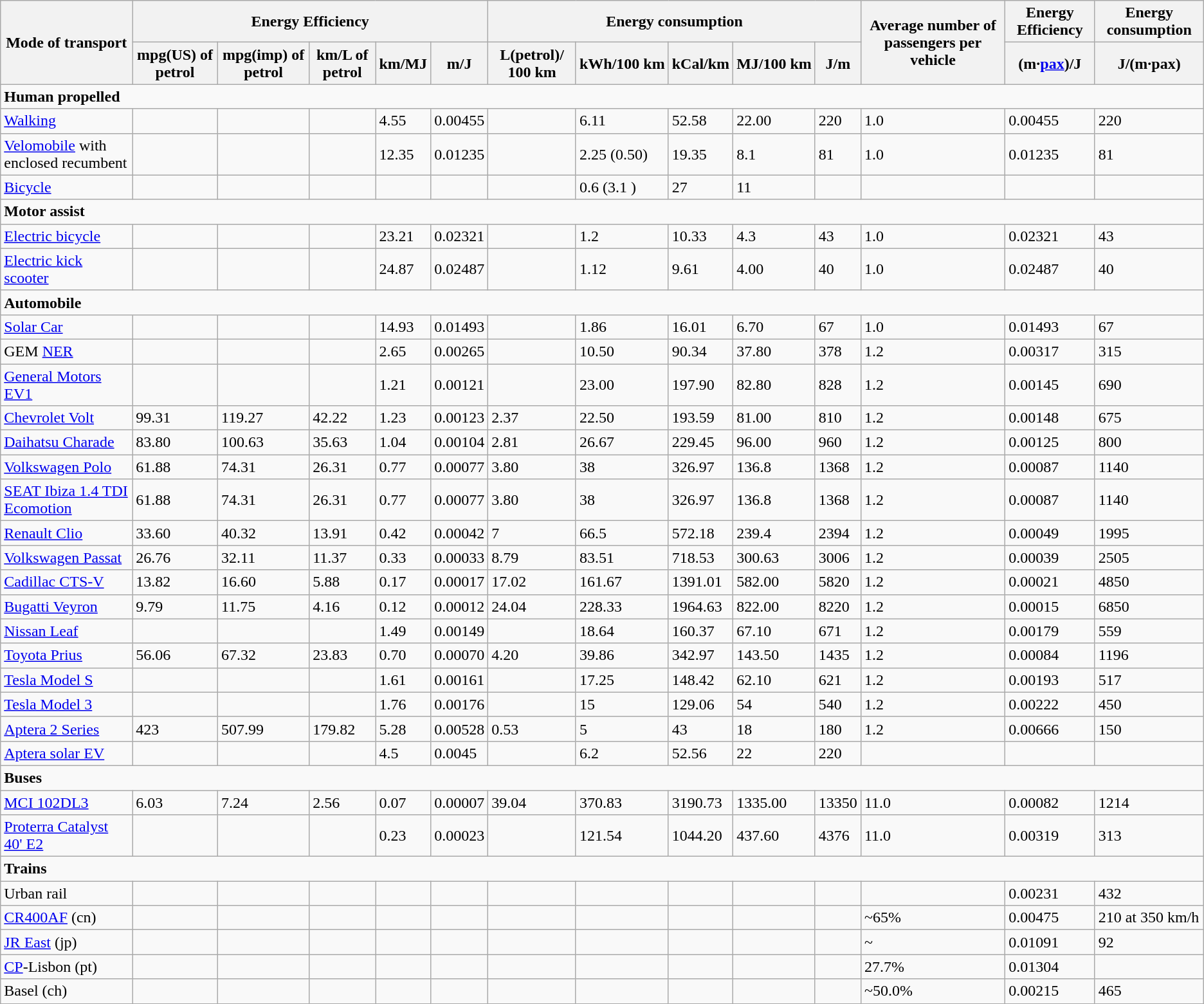<table class="wikitable sortable">
<tr>
<th rowspan="2">Mode of transport</th>
<th colspan="5">Energy Efficiency</th>
<th colspan="5">Energy consumption</th>
<th rowspan="2">Average number of passengers per vehicle</th>
<th>Energy Efficiency</th>
<th>Energy consumption</th>
</tr>
<tr>
<th>mpg(US) of petrol</th>
<th>mpg(imp) of petrol</th>
<th>km/L of petrol</th>
<th>km/MJ</th>
<th>m/J</th>
<th>L(petrol)/ 100 km</th>
<th>kWh/100 km</th>
<th>kCal/km</th>
<th>MJ/100 km</th>
<th>J/m</th>
<th>(m·<a href='#'>pax</a>)/J</th>
<th>J/(m·pax)</th>
</tr>
<tr>
<td colspan="14"><strong>Human propelled</strong></td>
</tr>
<tr>
<td><a href='#'>Walking</a></td>
<td></td>
<td></td>
<td></td>
<td>4.55</td>
<td>0.00455</td>
<td></td>
<td>6.11</td>
<td>52.58</td>
<td>22.00</td>
<td>220</td>
<td>1.0</td>
<td>0.00455</td>
<td>220</td>
</tr>
<tr>
<td><a href='#'>Velomobile</a> with enclosed recumbent</td>
<td></td>
<td></td>
<td></td>
<td>12.35</td>
<td>0.01235</td>
<td></td>
<td>2.25 (0.50)</td>
<td>19.35</td>
<td>8.1</td>
<td>81</td>
<td>1.0</td>
<td>0.01235</td>
<td>81</td>
</tr>
<tr>
<td><a href='#'>Bicycle</a></td>
<td></td>
<td></td>
<td></td>
<td></td>
<td></td>
<td></td>
<td>0.6  (3.1 )</td>
<td>27</td>
<td>11</td>
<td></td>
<td></td>
<td></td>
<td></td>
</tr>
<tr>
<td colspan="14"><strong>Motor assist</strong></td>
</tr>
<tr>
<td><a href='#'>Electric bicycle</a></td>
<td></td>
<td></td>
<td></td>
<td>23.21</td>
<td>0.02321</td>
<td></td>
<td>1.2 </td>
<td>10.33</td>
<td>4.3</td>
<td>43</td>
<td>1.0</td>
<td>0.02321</td>
<td>43</td>
</tr>
<tr>
<td><a href='#'>Electric kick scooter</a></td>
<td></td>
<td></td>
<td></td>
<td>24.87</td>
<td>0.02487</td>
<td></td>
<td>1.12</td>
<td>9.61</td>
<td>4.00</td>
<td>40</td>
<td>1.0</td>
<td>0.02487</td>
<td>40</td>
</tr>
<tr>
<td colspan="14"><strong>Automobile</strong></td>
</tr>
<tr>
<td><a href='#'>Solar Car</a></td>
<td></td>
<td></td>
<td></td>
<td>14.93</td>
<td>0.01493</td>
<td></td>
<td>1.86</td>
<td>16.01</td>
<td>6.70</td>
<td>67</td>
<td>1.0</td>
<td>0.01493</td>
<td>67</td>
</tr>
<tr>
<td>GEM <a href='#'>NER</a></td>
<td></td>
<td></td>
<td></td>
<td>2.65</td>
<td>0.00265</td>
<td></td>
<td>10.50</td>
<td>90.34</td>
<td>37.80</td>
<td>378</td>
<td>1.2</td>
<td>0.00317</td>
<td>315</td>
</tr>
<tr>
<td><a href='#'>General Motors EV1</a></td>
<td></td>
<td></td>
<td></td>
<td>1.21</td>
<td>0.00121</td>
<td></td>
<td>23.00</td>
<td>197.90</td>
<td>82.80</td>
<td>828</td>
<td>1.2</td>
<td>0.00145</td>
<td>690</td>
</tr>
<tr>
<td><a href='#'>Chevrolet Volt</a></td>
<td>99.31</td>
<td>119.27</td>
<td>42.22</td>
<td>1.23</td>
<td>0.00123</td>
<td>2.37</td>
<td>22.50</td>
<td>193.59</td>
<td>81.00</td>
<td>810</td>
<td>1.2</td>
<td>0.00148</td>
<td>675</td>
</tr>
<tr>
<td><a href='#'>Daihatsu Charade</a></td>
<td>83.80</td>
<td>100.63</td>
<td>35.63</td>
<td>1.04</td>
<td>0.00104</td>
<td>2.81</td>
<td>26.67</td>
<td>229.45</td>
<td>96.00</td>
<td>960</td>
<td>1.2</td>
<td>0.00125</td>
<td>800</td>
</tr>
<tr>
<td><a href='#'>Volkswagen Polo</a></td>
<td>61.88</td>
<td>74.31</td>
<td>26.31</td>
<td>0.77</td>
<td>0.00077</td>
<td>3.80</td>
<td>38</td>
<td>326.97</td>
<td>136.8</td>
<td>1368</td>
<td>1.2</td>
<td>0.00087</td>
<td>1140</td>
</tr>
<tr>
<td><a href='#'>SEAT Ibiza 1.4 TDI Ecomotion</a></td>
<td>61.88</td>
<td>74.31</td>
<td>26.31</td>
<td>0.77</td>
<td>0.00077</td>
<td>3.80</td>
<td>38</td>
<td>326.97</td>
<td>136.8</td>
<td>1368</td>
<td>1.2</td>
<td>0.00087</td>
<td>1140</td>
</tr>
<tr>
<td><a href='#'>Renault Clio</a></td>
<td>33.60</td>
<td>40.32</td>
<td>13.91</td>
<td>0.42</td>
<td>0.00042</td>
<td>7</td>
<td>66.5</td>
<td>572.18</td>
<td>239.4</td>
<td>2394</td>
<td>1.2</td>
<td>0.00049</td>
<td>1995</td>
</tr>
<tr>
<td><a href='#'>Volkswagen Passat</a></td>
<td>26.76</td>
<td>32.11</td>
<td>11.37</td>
<td>0.33</td>
<td>0.00033</td>
<td>8.79</td>
<td>83.51</td>
<td>718.53</td>
<td>300.63</td>
<td>3006</td>
<td>1.2</td>
<td>0.00039</td>
<td>2505</td>
</tr>
<tr>
<td><a href='#'>Cadillac CTS-V</a></td>
<td>13.82</td>
<td>16.60</td>
<td>5.88</td>
<td>0.17</td>
<td>0.00017</td>
<td>17.02</td>
<td>161.67</td>
<td>1391.01</td>
<td>582.00</td>
<td>5820</td>
<td>1.2</td>
<td>0.00021</td>
<td>4850</td>
</tr>
<tr>
<td><a href='#'>Bugatti Veyron</a></td>
<td>9.79</td>
<td>11.75</td>
<td>4.16</td>
<td>0.12</td>
<td>0.00012</td>
<td>24.04</td>
<td>228.33</td>
<td>1964.63</td>
<td>822.00</td>
<td>8220</td>
<td>1.2</td>
<td>0.00015</td>
<td>6850</td>
</tr>
<tr>
<td><a href='#'>Nissan Leaf</a></td>
<td></td>
<td></td>
<td></td>
<td>1.49</td>
<td>0.00149</td>
<td></td>
<td>18.64</td>
<td>160.37</td>
<td>67.10</td>
<td>671</td>
<td>1.2</td>
<td>0.00179</td>
<td>559</td>
</tr>
<tr>
<td><a href='#'>Toyota Prius</a></td>
<td>56.06</td>
<td>67.32</td>
<td>23.83</td>
<td>0.70</td>
<td>0.00070</td>
<td>4.20</td>
<td>39.86</td>
<td>342.97</td>
<td>143.50</td>
<td>1435</td>
<td>1.2</td>
<td>0.00084</td>
<td>1196</td>
</tr>
<tr>
<td><a href='#'>Tesla Model S</a></td>
<td></td>
<td></td>
<td></td>
<td>1.61</td>
<td>0.00161</td>
<td></td>
<td>17.25</td>
<td>148.42</td>
<td>62.10</td>
<td>621</td>
<td>1.2</td>
<td>0.00193</td>
<td>517</td>
</tr>
<tr>
<td><a href='#'>Tesla Model 3</a></td>
<td></td>
<td></td>
<td></td>
<td>1.76</td>
<td>0.00176</td>
<td></td>
<td>15</td>
<td>129.06</td>
<td>54</td>
<td>540</td>
<td>1.2</td>
<td>0.00222</td>
<td>450</td>
</tr>
<tr>
<td><a href='#'>Aptera 2 Series</a></td>
<td>423</td>
<td>507.99</td>
<td>179.82</td>
<td>5.28</td>
<td>0.00528</td>
<td>0.53</td>
<td>5</td>
<td>43</td>
<td>18</td>
<td>180</td>
<td>1.2</td>
<td>0.00666</td>
<td>150</td>
</tr>
<tr>
<td><a href='#'>Aptera solar EV</a></td>
<td></td>
<td></td>
<td></td>
<td>4.5</td>
<td>0.0045</td>
<td></td>
<td>6.2</td>
<td>52.56</td>
<td>22</td>
<td>220</td>
<td></td>
<td></td>
<td></td>
</tr>
<tr>
<td colspan="14"><strong>Buses</strong></td>
</tr>
<tr>
<td><a href='#'>MCI 102DL3</a></td>
<td>6.03</td>
<td>7.24</td>
<td>2.56</td>
<td>0.07</td>
<td>0.00007</td>
<td>39.04</td>
<td>370.83</td>
<td>3190.73</td>
<td>1335.00</td>
<td>13350</td>
<td>11.0</td>
<td>0.00082</td>
<td>1214</td>
</tr>
<tr>
<td><a href='#'>Proterra Catalyst 40' E2</a></td>
<td></td>
<td></td>
<td></td>
<td>0.23</td>
<td>0.00023</td>
<td></td>
<td>121.54</td>
<td>1044.20</td>
<td>437.60</td>
<td>4376</td>
<td>11.0</td>
<td>0.00319</td>
<td>313</td>
</tr>
<tr>
<td colspan="14"><strong>Trains</strong></td>
</tr>
<tr>
<td>Urban rail</td>
<td></td>
<td></td>
<td></td>
<td></td>
<td></td>
<td></td>
<td></td>
<td></td>
<td></td>
<td></td>
<td></td>
<td>0.00231</td>
<td>432</td>
</tr>
<tr>
<td><a href='#'>CR400AF</a> (cn)</td>
<td></td>
<td></td>
<td></td>
<td></td>
<td></td>
<td></td>
<td></td>
<td></td>
<td></td>
<td></td>
<td>~65%</td>
<td>0.00475</td>
<td>210 at 350 km/h</td>
</tr>
<tr>
<td><a href='#'>JR East</a> (jp)</td>
<td></td>
<td></td>
<td></td>
<td></td>
<td></td>
<td></td>
<td></td>
<td></td>
<td></td>
<td></td>
<td>~</td>
<td>0.01091</td>
<td>92</td>
</tr>
<tr>
<td><a href='#'>CP</a>-Lisbon (pt)</td>
<td></td>
<td></td>
<td></td>
<td></td>
<td></td>
<td></td>
<td></td>
<td></td>
<td></td>
<td></td>
<td>27.7%</td>
<td>0.01304</td>
<td></td>
</tr>
<tr>
<td>Basel (ch)</td>
<td></td>
<td></td>
<td></td>
<td></td>
<td></td>
<td></td>
<td></td>
<td></td>
<td></td>
<td></td>
<td>~50.0%</td>
<td>0.00215</td>
<td>465</td>
</tr>
</table>
